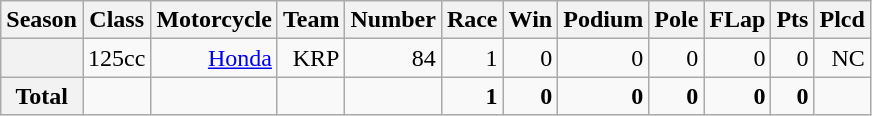<table class="wikitable">
<tr>
<th>Season</th>
<th>Class</th>
<th>Motorcycle</th>
<th>Team</th>
<th>Number</th>
<th>Race</th>
<th>Win</th>
<th>Podium</th>
<th>Pole</th>
<th>FLap</th>
<th>Pts</th>
<th>Plcd</th>
</tr>
<tr style="text-align:right;">
<th></th>
<td>125cc</td>
<td><a href='#'>Honda</a></td>
<td>KRP</td>
<td>84</td>
<td>1</td>
<td>0</td>
<td>0</td>
<td>0</td>
<td>0</td>
<td>0</td>
<td>NC</td>
</tr>
<tr style="text-align:right;">
<th>Total</th>
<td></td>
<td></td>
<td></td>
<td></td>
<td><strong>1</strong></td>
<td><strong>0</strong></td>
<td><strong>0</strong></td>
<td><strong>0</strong></td>
<td><strong>0</strong></td>
<td><strong>0</strong></td>
<td></td>
</tr>
</table>
